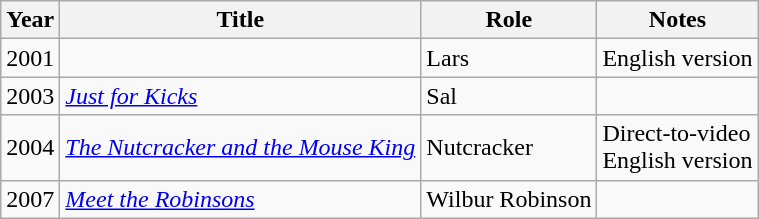<table class="wikitable">
<tr>
<th>Year</th>
<th>Title</th>
<th>Role</th>
<th>Notes</th>
</tr>
<tr>
<td>2001</td>
<td><em></em></td>
<td>Lars</td>
<td>English version</td>
</tr>
<tr>
<td>2003</td>
<td><em><a href='#'>Just for Kicks</a></em></td>
<td>Sal</td>
<td></td>
</tr>
<tr>
<td>2004</td>
<td><em><a href='#'>The Nutcracker and the Mouse King</a></em></td>
<td>Nutcracker</td>
<td>Direct-to-video<br>English version</td>
</tr>
<tr>
<td>2007</td>
<td><em><a href='#'>Meet the Robinsons</a></em></td>
<td>Wilbur Robinson</td>
<td></td>
</tr>
</table>
